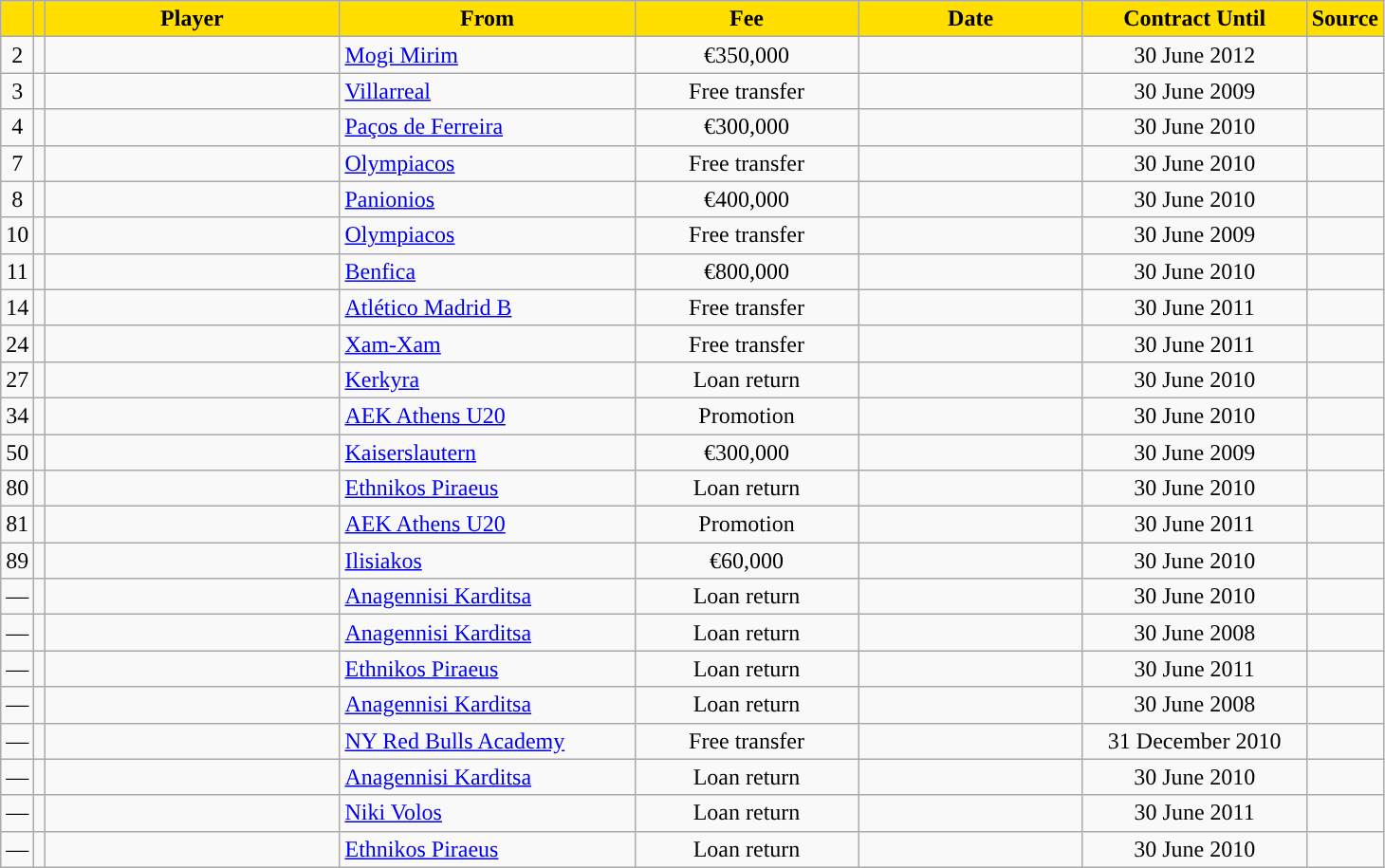<table class="wikitable sortable">
<tr>
<th style="background:#FFDE00"></th>
<th style="background:#FFDE00"></th>
<th width=200 style="background:#FFDE00">Player</th>
<th width=200 style="background:#FFDE00">From</th>
<th width=150 style="background:#FFDE00">Fee</th>
<th width=150 style="background:#FFDE00">Date</th>
<th width=150 style="background:#FFDE00">Contract Until</th>
<th style="background:#FFDE00">Source</th>
</tr>
<tr>
<td align=center>2</td>
<td align=center></td>
<td></td>
<td> <a href='#'>Mogi Mirim</a></td>
<td align=center>€350,000</td>
<td align=center></td>
<td align=center>30 June 2012</td>
<td align=center></td>
</tr>
<tr>
<td align=center>3</td>
<td align=center></td>
<td></td>
<td> <a href='#'>Villarreal</a></td>
<td align=center>Free transfer</td>
<td align=center></td>
<td align=center>30 June 2009</td>
<td align=center></td>
</tr>
<tr>
<td align=center>4</td>
<td align=center></td>
<td></td>
<td> <a href='#'>Paços de Ferreira</a></td>
<td align=center>€300,000</td>
<td align=center></td>
<td align=center>30 June 2010</td>
<td align=center></td>
</tr>
<tr>
<td align=center>7</td>
<td align=center></td>
<td></td>
<td> <a href='#'>Olympiacos</a></td>
<td align=center>Free transfer</td>
<td align=center></td>
<td align=center>30 June 2010</td>
<td align=center></td>
</tr>
<tr>
<td align=center>8</td>
<td align=center></td>
<td></td>
<td> <a href='#'>Panionios</a></td>
<td align=center>€400,000</td>
<td align=center></td>
<td align=center>30 June 2010</td>
<td align=center></td>
</tr>
<tr>
<td align=center>10</td>
<td align=center></td>
<td></td>
<td> <a href='#'>Olympiacos</a></td>
<td align=center>Free transfer</td>
<td align=center></td>
<td align=center>30 June 2009</td>
<td align=center></td>
</tr>
<tr>
<td align=center>11</td>
<td align=center></td>
<td></td>
<td> <a href='#'>Benfica</a></td>
<td align=center>€800,000</td>
<td align=center></td>
<td align=center>30 June 2010</td>
<td align=center></td>
</tr>
<tr>
<td align=center>14</td>
<td align=center></td>
<td></td>
<td> <a href='#'>Atlético Madrid B</a></td>
<td align=center>Free transfer</td>
<td align=center></td>
<td align=center>30 June 2011</td>
<td align=center></td>
</tr>
<tr>
<td align=center>24</td>
<td align=center></td>
<td></td>
<td> <a href='#'>Xam-Xam</a></td>
<td align=center>Free transfer</td>
<td align=center></td>
<td align=center>30 June 2011</td>
<td align=center></td>
</tr>
<tr>
<td align=center>27</td>
<td align=center></td>
<td></td>
<td> <a href='#'>Kerkyra</a></td>
<td align=center>Loan return</td>
<td align=center></td>
<td align=center>30 June 2010</td>
<td align=center></td>
</tr>
<tr>
<td align=center>34</td>
<td align=center></td>
<td></td>
<td> <a href='#'>AEK Athens U20</a></td>
<td align=center>Promotion</td>
<td align=center></td>
<td align=center>30 June 2010</td>
<td align=center></td>
</tr>
<tr>
<td align=center>50</td>
<td align=center></td>
<td></td>
<td> <a href='#'>Kaiserslautern</a></td>
<td align=center>€300,000</td>
<td align=center></td>
<td align=center>30 June 2009</td>
<td align=center></td>
</tr>
<tr>
<td align=center>80</td>
<td align=center></td>
<td></td>
<td> <a href='#'>Ethnikos Piraeus</a></td>
<td align=center>Loan return</td>
<td align=center></td>
<td align=center>30 June 2010</td>
<td align=center></td>
</tr>
<tr>
<td align=center>81</td>
<td align=center></td>
<td></td>
<td> <a href='#'>AEK Athens U20</a></td>
<td align=center>Promotion</td>
<td align=center></td>
<td align=center>30 June 2011</td>
<td align=center></td>
</tr>
<tr>
<td align=center>89</td>
<td align=center></td>
<td></td>
<td> <a href='#'>Ilisiakos</a></td>
<td align=center>€60,000</td>
<td align=center></td>
<td align=center>30 June 2010</td>
<td align=center></td>
</tr>
<tr>
<td align=center>—</td>
<td align=center></td>
<td></td>
<td> <a href='#'>Anagennisi Karditsa</a></td>
<td align=center>Loan return</td>
<td align=center></td>
<td align=center>30 June 2010</td>
<td align=center></td>
</tr>
<tr>
<td align=center>—</td>
<td align=center></td>
<td></td>
<td> <a href='#'>Anagennisi Karditsa</a></td>
<td align=center>Loan return</td>
<td align=center></td>
<td align=center>30 June 2008</td>
<td align=center></td>
</tr>
<tr>
<td align=center>—</td>
<td align=center></td>
<td></td>
<td> <a href='#'>Ethnikos Piraeus</a></td>
<td align=center>Loan return</td>
<td align=center></td>
<td align=center>30 June 2011</td>
<td align=center></td>
</tr>
<tr>
<td align=center>—</td>
<td align=center></td>
<td></td>
<td> <a href='#'>Anagennisi Karditsa</a></td>
<td align=center>Loan return</td>
<td align=center></td>
<td align=center>30 June 2008</td>
<td align=center></td>
</tr>
<tr>
<td align=center>—</td>
<td align=center></td>
<td></td>
<td> <a href='#'>NY Red Bulls Academy</a></td>
<td align=center>Free transfer</td>
<td align=center></td>
<td align=center>31 December 2010</td>
<td align=center></td>
</tr>
<tr>
<td align=center>—</td>
<td align=center></td>
<td></td>
<td> <a href='#'>Anagennisi Karditsa</a></td>
<td align=center>Loan return</td>
<td align=center></td>
<td align=center>30 June 2010</td>
<td align=center></td>
</tr>
<tr>
<td align=center>—</td>
<td align=center></td>
<td></td>
<td> <a href='#'>Niki Volos</a></td>
<td align=center>Loan return</td>
<td align=center></td>
<td align=center>30 June 2011</td>
<td align=center></td>
</tr>
<tr>
<td align=center>—</td>
<td align=center></td>
<td></td>
<td> <a href='#'>Ethnikos Piraeus</a></td>
<td align=center>Loan return</td>
<td align=center></td>
<td align=center>30 June 2010</td>
<td align=center></td>
</tr>
</table>
